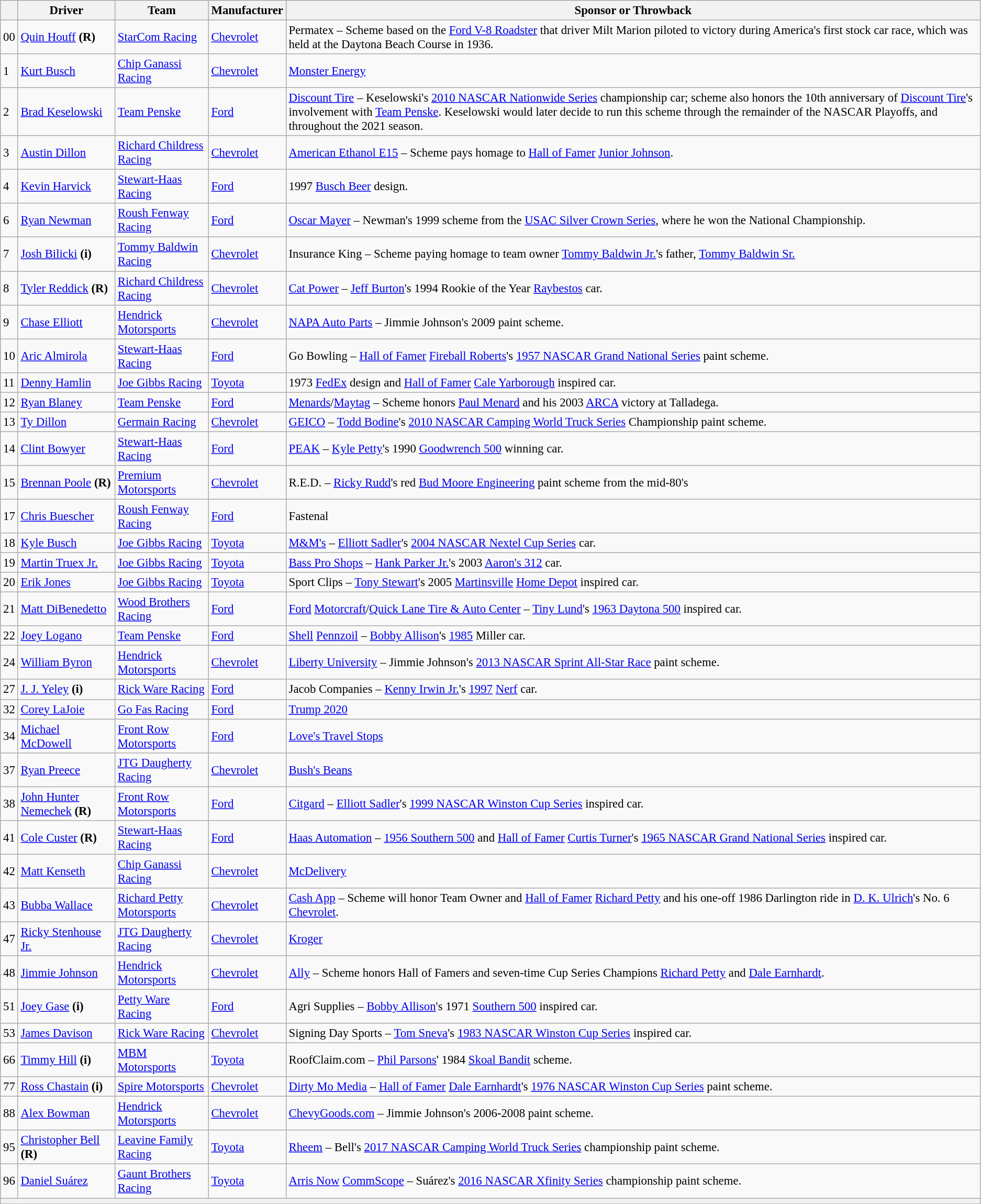<table class="wikitable" style="font-size:95%">
<tr>
<th></th>
<th>Driver</th>
<th>Team</th>
<th>Manufacturer</th>
<th>Sponsor or Throwback</th>
</tr>
<tr>
<td>00</td>
<td><a href='#'>Quin Houff</a> <strong>(R)</strong></td>
<td><a href='#'>StarCom Racing</a></td>
<td><a href='#'>Chevrolet</a></td>
<td>Permatex – Scheme based on the <a href='#'>Ford V-8 Roadster</a> that driver Milt Marion piloted to victory during America's first stock car race, which was held at the Daytona Beach Course in 1936.</td>
</tr>
<tr>
<td>1</td>
<td><a href='#'>Kurt Busch</a></td>
<td><a href='#'>Chip Ganassi Racing</a></td>
<td><a href='#'>Chevrolet</a></td>
<td><a href='#'>Monster Energy</a></td>
</tr>
<tr>
<td>2</td>
<td><a href='#'>Brad Keselowski</a></td>
<td><a href='#'>Team Penske</a></td>
<td><a href='#'>Ford</a></td>
<td><a href='#'>Discount Tire</a> – Keselowski's <a href='#'>2010 NASCAR Nationwide Series</a> championship car; scheme also honors the 10th anniversary of <a href='#'>Discount Tire</a>'s involvement with <a href='#'>Team Penske</a>. Keselowski would later decide to run this scheme through the remainder of the NASCAR Playoffs, and throughout the 2021 season.</td>
</tr>
<tr>
<td>3</td>
<td><a href='#'>Austin Dillon</a></td>
<td><a href='#'>Richard Childress Racing</a></td>
<td><a href='#'>Chevrolet</a></td>
<td><a href='#'>American Ethanol E15</a> – Scheme pays homage to <a href='#'>Hall of Famer</a> <a href='#'>Junior Johnson</a>.</td>
</tr>
<tr>
<td>4</td>
<td><a href='#'>Kevin Harvick</a></td>
<td><a href='#'>Stewart-Haas Racing</a></td>
<td><a href='#'>Ford</a></td>
<td>1997 <a href='#'>Busch Beer</a> design.</td>
</tr>
<tr>
<td>6</td>
<td><a href='#'>Ryan Newman</a></td>
<td><a href='#'>Roush Fenway Racing</a></td>
<td><a href='#'>Ford</a></td>
<td><a href='#'>Oscar Mayer</a> – Newman's 1999 scheme from the <a href='#'>USAC Silver Crown Series</a>, where he won the National Championship.</td>
</tr>
<tr>
<td>7</td>
<td><a href='#'>Josh Bilicki</a> <strong>(i)</strong></td>
<td><a href='#'>Tommy Baldwin Racing</a></td>
<td><a href='#'>Chevrolet</a></td>
<td>Insurance King – Scheme paying homage to team owner <a href='#'>Tommy Baldwin Jr.</a>'s father, <a href='#'>Tommy Baldwin Sr.</a></td>
</tr>
<tr>
<td>8</td>
<td><a href='#'>Tyler Reddick</a> <strong>(R)</strong></td>
<td><a href='#'>Richard Childress Racing</a></td>
<td><a href='#'>Chevrolet</a></td>
<td><a href='#'>Cat Power</a> – <a href='#'>Jeff Burton</a>'s 1994 Rookie of the Year <a href='#'>Raybestos</a> car.</td>
</tr>
<tr>
<td>9</td>
<td><a href='#'>Chase Elliott</a></td>
<td><a href='#'>Hendrick Motorsports</a></td>
<td><a href='#'>Chevrolet</a></td>
<td><a href='#'>NAPA Auto Parts</a> – Jimmie Johnson's 2009 paint scheme.</td>
</tr>
<tr>
<td>10</td>
<td><a href='#'>Aric Almirola</a></td>
<td><a href='#'>Stewart-Haas Racing</a></td>
<td><a href='#'>Ford</a></td>
<td>Go Bowling – <a href='#'>Hall of Famer</a> <a href='#'>Fireball Roberts</a>'s <a href='#'>1957 NASCAR Grand National Series</a> paint scheme.</td>
</tr>
<tr>
<td>11</td>
<td><a href='#'>Denny Hamlin</a></td>
<td><a href='#'>Joe Gibbs Racing</a></td>
<td><a href='#'>Toyota</a></td>
<td>1973 <a href='#'>FedEx</a> design and <a href='#'>Hall of Famer</a> <a href='#'>Cale Yarborough</a> inspired car.</td>
</tr>
<tr>
<td>12</td>
<td><a href='#'>Ryan Blaney</a></td>
<td><a href='#'>Team Penske</a></td>
<td><a href='#'>Ford</a></td>
<td><a href='#'>Menards</a>/<a href='#'>Maytag</a> – Scheme honors <a href='#'>Paul Menard</a> and his 2003 <a href='#'>ARCA</a> victory at Talladega.</td>
</tr>
<tr>
<td>13</td>
<td><a href='#'>Ty Dillon</a></td>
<td><a href='#'>Germain Racing</a></td>
<td><a href='#'>Chevrolet</a></td>
<td><a href='#'>GEICO</a> – <a href='#'>Todd Bodine</a>'s <a href='#'>2010 NASCAR Camping World Truck Series</a> Championship paint scheme.</td>
</tr>
<tr>
<td>14</td>
<td><a href='#'>Clint Bowyer</a></td>
<td><a href='#'>Stewart-Haas Racing</a></td>
<td><a href='#'>Ford</a></td>
<td><a href='#'>PEAK</a> – <a href='#'>Kyle Petty</a>'s 1990 <a href='#'>Goodwrench 500</a> winning car.</td>
</tr>
<tr>
<td>15</td>
<td><a href='#'>Brennan Poole</a> <strong>(R)</strong></td>
<td><a href='#'>Premium Motorsports</a></td>
<td><a href='#'>Chevrolet</a></td>
<td>R.E.D. – <a href='#'>Ricky Rudd</a>'s red <a href='#'>Bud Moore Engineering</a> paint scheme from the mid-80's</td>
</tr>
<tr>
<td>17</td>
<td><a href='#'>Chris Buescher</a></td>
<td><a href='#'>Roush Fenway Racing</a></td>
<td><a href='#'>Ford</a></td>
<td>Fastenal</td>
</tr>
<tr>
<td>18</td>
<td><a href='#'>Kyle Busch</a></td>
<td><a href='#'>Joe Gibbs Racing</a></td>
<td><a href='#'>Toyota</a></td>
<td><a href='#'>M&M's</a> – <a href='#'>Elliott Sadler</a>'s <a href='#'>2004 NASCAR Nextel Cup Series</a> car.</td>
</tr>
<tr>
<td>19</td>
<td><a href='#'>Martin Truex Jr.</a></td>
<td><a href='#'>Joe Gibbs Racing</a></td>
<td><a href='#'>Toyota</a></td>
<td><a href='#'>Bass Pro Shops</a> – <a href='#'>Hank Parker Jr.</a>'s 2003 <a href='#'>Aaron's 312</a> car.</td>
</tr>
<tr>
<td>20</td>
<td><a href='#'>Erik Jones</a></td>
<td><a href='#'>Joe Gibbs Racing</a></td>
<td><a href='#'>Toyota</a></td>
<td>Sport Clips – <a href='#'>Tony Stewart</a>'s 2005 <a href='#'>Martinsville</a> <a href='#'>Home Depot</a> inspired car.</td>
</tr>
<tr>
<td>21</td>
<td><a href='#'>Matt DiBenedetto</a></td>
<td><a href='#'>Wood Brothers Racing</a></td>
<td><a href='#'>Ford</a></td>
<td><a href='#'>Ford</a> <a href='#'>Motorcraft</a>/<a href='#'>Quick Lane Tire & Auto Center</a> – <a href='#'>Tiny Lund</a>'s <a href='#'>1963 Daytona 500</a> inspired car.</td>
</tr>
<tr>
<td>22</td>
<td><a href='#'>Joey Logano</a></td>
<td><a href='#'>Team Penske</a></td>
<td><a href='#'>Ford</a></td>
<td><a href='#'>Shell</a> <a href='#'>Pennzoil</a> – <a href='#'>Bobby Allison</a>'s <a href='#'>1985</a> Miller car.</td>
</tr>
<tr>
<td>24</td>
<td><a href='#'>William Byron</a></td>
<td><a href='#'>Hendrick Motorsports</a></td>
<td><a href='#'>Chevrolet</a></td>
<td><a href='#'>Liberty University</a> – Jimmie Johnson's <a href='#'>2013 NASCAR Sprint All-Star Race</a> paint scheme.</td>
</tr>
<tr>
<td>27</td>
<td><a href='#'>J. J. Yeley</a> <strong>(i)</strong></td>
<td><a href='#'>Rick Ware Racing</a></td>
<td><a href='#'>Ford</a></td>
<td>Jacob Companies – <a href='#'>Kenny Irwin Jr.</a>'s <a href='#'>1997</a> <a href='#'>Nerf</a> car.</td>
</tr>
<tr>
<td>32</td>
<td><a href='#'>Corey LaJoie</a></td>
<td><a href='#'>Go Fas Racing</a></td>
<td><a href='#'>Ford</a></td>
<td><a href='#'>Trump 2020</a></td>
</tr>
<tr>
<td>34</td>
<td><a href='#'>Michael McDowell</a></td>
<td><a href='#'>Front Row Motorsports</a></td>
<td><a href='#'>Ford</a></td>
<td><a href='#'>Love's Travel Stops</a></td>
</tr>
<tr>
<td>37</td>
<td><a href='#'>Ryan Preece</a></td>
<td><a href='#'>JTG Daugherty Racing</a></td>
<td><a href='#'>Chevrolet</a></td>
<td><a href='#'>Bush's Beans</a></td>
</tr>
<tr>
<td>38</td>
<td><a href='#'>John Hunter Nemechek</a> <strong>(R)</strong></td>
<td><a href='#'>Front Row Motorsports</a></td>
<td><a href='#'>Ford</a></td>
<td><a href='#'>Citgard</a> – <a href='#'>Elliott Sadler</a>'s <a href='#'>1999 NASCAR Winston Cup Series</a> inspired car.</td>
</tr>
<tr>
<td>41</td>
<td><a href='#'>Cole Custer</a> <strong>(R)</strong></td>
<td><a href='#'>Stewart-Haas Racing</a></td>
<td><a href='#'>Ford</a></td>
<td><a href='#'>Haas Automation</a> – <a href='#'>1956 Southern 500</a> and <a href='#'>Hall of Famer</a> <a href='#'>Curtis Turner</a>'s <a href='#'>1965 NASCAR Grand National Series</a> inspired car.</td>
</tr>
<tr>
<td>42</td>
<td><a href='#'>Matt Kenseth</a></td>
<td><a href='#'>Chip Ganassi Racing</a></td>
<td><a href='#'>Chevrolet</a></td>
<td><a href='#'>McDelivery</a></td>
</tr>
<tr>
<td>43</td>
<td><a href='#'>Bubba Wallace</a></td>
<td><a href='#'>Richard Petty Motorsports</a></td>
<td><a href='#'>Chevrolet</a></td>
<td><a href='#'>Cash App</a> – Scheme will honor Team Owner and <a href='#'>Hall of Famer</a> <a href='#'>Richard Petty</a> and his one-off 1986 Darlington ride in <a href='#'>D. K. Ulrich</a>'s No. 6 <a href='#'>Chevrolet</a>.</td>
</tr>
<tr>
<td>47</td>
<td><a href='#'>Ricky Stenhouse Jr.</a></td>
<td><a href='#'>JTG Daugherty Racing</a></td>
<td><a href='#'>Chevrolet</a></td>
<td><a href='#'>Kroger</a></td>
</tr>
<tr>
<td>48</td>
<td><a href='#'>Jimmie Johnson</a></td>
<td><a href='#'>Hendrick Motorsports</a></td>
<td><a href='#'>Chevrolet</a></td>
<td><a href='#'>Ally</a> – Scheme honors Hall of Famers and seven-time Cup Series Champions <a href='#'>Richard Petty</a> and <a href='#'>Dale Earnhardt</a>.</td>
</tr>
<tr>
<td>51</td>
<td><a href='#'>Joey Gase</a> <strong>(i)</strong></td>
<td><a href='#'>Petty Ware Racing</a></td>
<td><a href='#'>Ford</a></td>
<td>Agri Supplies – <a href='#'>Bobby Allison</a>'s 1971 <a href='#'>Southern 500</a> inspired car.</td>
</tr>
<tr>
<td>53</td>
<td><a href='#'>James Davison</a></td>
<td><a href='#'>Rick Ware Racing</a></td>
<td><a href='#'>Chevrolet</a></td>
<td>Signing Day Sports – <a href='#'>Tom Sneva</a>'s <a href='#'>1983 NASCAR Winston Cup Series</a> inspired car.</td>
</tr>
<tr>
<td>66</td>
<td><a href='#'>Timmy Hill</a> <strong>(i)</strong></td>
<td><a href='#'>MBM Motorsports</a></td>
<td><a href='#'>Toyota</a></td>
<td>RoofClaim.com – <a href='#'>Phil Parsons</a>' 1984 <a href='#'>Skoal Bandit</a> scheme.</td>
</tr>
<tr>
<td>77</td>
<td><a href='#'>Ross Chastain</a> <strong>(i)</strong></td>
<td><a href='#'>Spire Motorsports</a></td>
<td><a href='#'>Chevrolet</a></td>
<td><a href='#'>Dirty Mo Media</a> – <a href='#'>Hall of Famer</a> <a href='#'>Dale Earnhardt</a>'s <a href='#'>1976 NASCAR Winston Cup Series</a> paint scheme.</td>
</tr>
<tr>
<td>88</td>
<td><a href='#'>Alex Bowman</a></td>
<td><a href='#'>Hendrick Motorsports</a></td>
<td><a href='#'>Chevrolet</a></td>
<td><a href='#'>ChevyGoods.com</a> – Jimmie Johnson's 2006-2008 paint scheme.</td>
</tr>
<tr>
<td>95</td>
<td><a href='#'>Christopher Bell</a> <strong>(R)</strong></td>
<td><a href='#'>Leavine Family Racing</a></td>
<td><a href='#'>Toyota</a></td>
<td><a href='#'>Rheem</a> – Bell's <a href='#'>2017 NASCAR Camping World Truck Series</a> championship paint scheme.</td>
</tr>
<tr>
<td>96</td>
<td><a href='#'>Daniel Suárez</a></td>
<td><a href='#'>Gaunt Brothers Racing</a></td>
<td><a href='#'>Toyota</a></td>
<td><a href='#'>Arris Now</a> <a href='#'>CommScope</a> – Suárez's <a href='#'>2016 NASCAR Xfinity Series</a> championship paint scheme.</td>
</tr>
<tr>
<th colspan="5"></th>
</tr>
</table>
